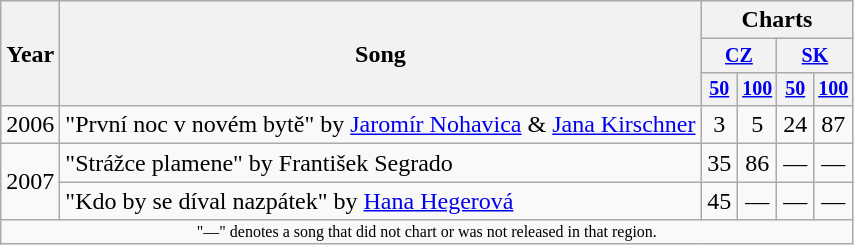<table class="wikitable" style="text-align:center;">
<tr>
<th rowspan="3" width="1">Year</th>
<th rowspan="3">Song</th>
<th colspan="4" width="72">Charts</th>
</tr>
<tr style="font-size:smaller;">
<th colspan="2" width="36"><a href='#'>CZ</a></th>
<th colspan="2" width="36"><a href='#'>SK</a></th>
</tr>
<tr style="font-size:smaller;">
<th rowspan="1" width="18"><a href='#'>50</a><br></th>
<th rowspan="1" width="18"><a href='#'>100</a><br></th>
<th rowspan="1" width="18"><a href='#'>50</a><br></th>
<th rowspan="1" width="18"><a href='#'>100</a><br></th>
</tr>
<tr>
<td>2006</td>
<td align="left">"První noc v novém bytě" by <a href='#'>Jaromír Nohavica</a> & <a href='#'>Jana Kirschner</a></td>
<td>3</td>
<td>5</td>
<td>24</td>
<td>87</td>
</tr>
<tr>
<td rowspan="2">2007</td>
<td align="left">"Strážce plamene" by František Segrado</td>
<td>35</td>
<td>86</td>
<td>—</td>
<td>—</td>
</tr>
<tr>
<td align="left">"Kdo by se díval nazpátek" by <a href='#'>Hana Hegerová</a></td>
<td>45</td>
<td>—</td>
<td>—</td>
<td>—</td>
</tr>
<tr>
<td colspan="6" style="font-size: 8pt">"—" denotes a song that did not chart or was not released in that region.</td>
</tr>
</table>
